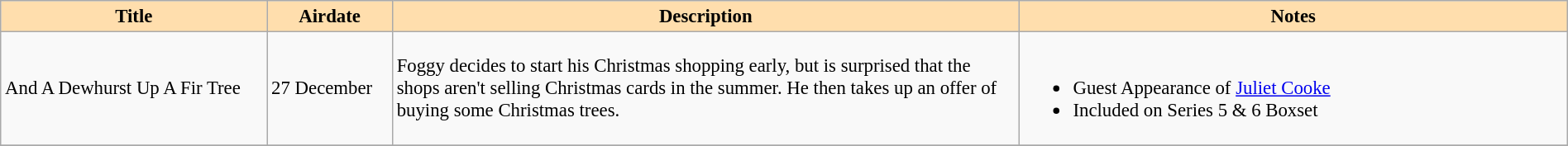<table class="wikitable" width=100% border=1 style="font-size: 95%">
<tr>
<th style="background:#ffdead" width=17%>Title</th>
<th style="background:#ffdead" width=8%>Airdate</th>
<th style="background:#ffdead" width=40%>Description</th>
<th style="background:#ffdead" width=35%>Notes</th>
</tr>
<tr>
<td>And A Dewhurst Up A Fir Tree</td>
<td>27 December</td>
<td>Foggy decides to start his Christmas shopping early, but is surprised that the shops aren't selling Christmas cards in the summer. He then takes up an offer of buying some Christmas trees.</td>
<td><br><ul><li>Guest Appearance of <a href='#'>Juliet Cooke</a></li><li>Included on Series 5 & 6 Boxset</li></ul></td>
</tr>
<tr>
</tr>
</table>
